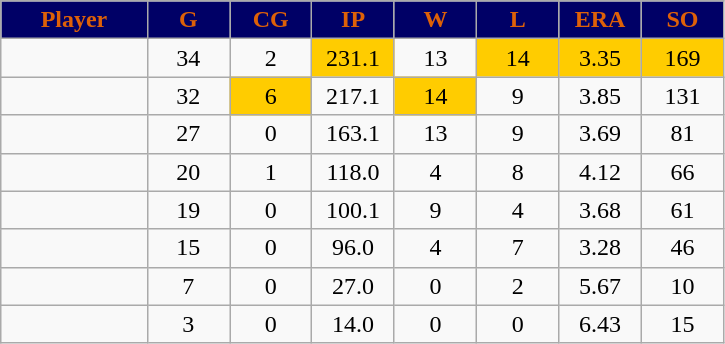<table class="wikitable sortable">
<tr>
<th style="background:#006; color:#de6108; width:16%;">Player</th>
<th style="background:#006; color:#de6108; width:9%;">G</th>
<th style="background:#006; color:#de6108; width:9%;">CG</th>
<th style="background:#006; color:#de6108; width:9%;">IP</th>
<th style="background:#006; color:#de6108; width:9%;">W</th>
<th style="background:#006; color:#de6108; width:9%;">L</th>
<th style="background:#006; color:#de6108; width:9%;">ERA</th>
<th style="background:#006; color:#de6108; width:9%;">SO</th>
</tr>
<tr style="text-align:center;">
<td></td>
<td>34</td>
<td>2</td>
<td style="background:#fc0;">231.1</td>
<td>13</td>
<td style="background:#fc0;">14</td>
<td style="background:#fc0;">3.35</td>
<td style="background:#fc0;">169</td>
</tr>
<tr style="text-align:center;">
<td></td>
<td>32</td>
<td style="background:#fc0;">6</td>
<td>217.1</td>
<td style="background:#fc0;">14</td>
<td>9</td>
<td>3.85</td>
<td>131</td>
</tr>
<tr style="text-align:center;">
<td></td>
<td>27</td>
<td>0</td>
<td>163.1</td>
<td>13</td>
<td>9</td>
<td>3.69</td>
<td>81</td>
</tr>
<tr style="text-align:center;">
<td></td>
<td>20</td>
<td>1</td>
<td>118.0</td>
<td>4</td>
<td>8</td>
<td>4.12</td>
<td>66</td>
</tr>
<tr style="text-align:center;">
<td></td>
<td>19</td>
<td>0</td>
<td>100.1</td>
<td>9</td>
<td>4</td>
<td>3.68</td>
<td>61</td>
</tr>
<tr style="text-align:center;">
<td></td>
<td>15</td>
<td>0</td>
<td>96.0</td>
<td>4</td>
<td>7</td>
<td>3.28</td>
<td>46</td>
</tr>
<tr style="text-align:center;">
<td></td>
<td>7</td>
<td>0</td>
<td>27.0</td>
<td>0</td>
<td>2</td>
<td>5.67</td>
<td>10</td>
</tr>
<tr style="text-align:center;">
<td></td>
<td>3</td>
<td>0</td>
<td>14.0</td>
<td>0</td>
<td>0</td>
<td>6.43</td>
<td>15</td>
</tr>
</table>
